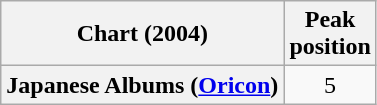<table class="wikitable plainrowheaders" style="text-align:center">
<tr>
<th scope="col">Chart (2004)</th>
<th scope="col">Peak<br>position</th>
</tr>
<tr>
<th scope="row">Japanese Albums (<a href='#'>Oricon</a>)</th>
<td>5</td>
</tr>
</table>
